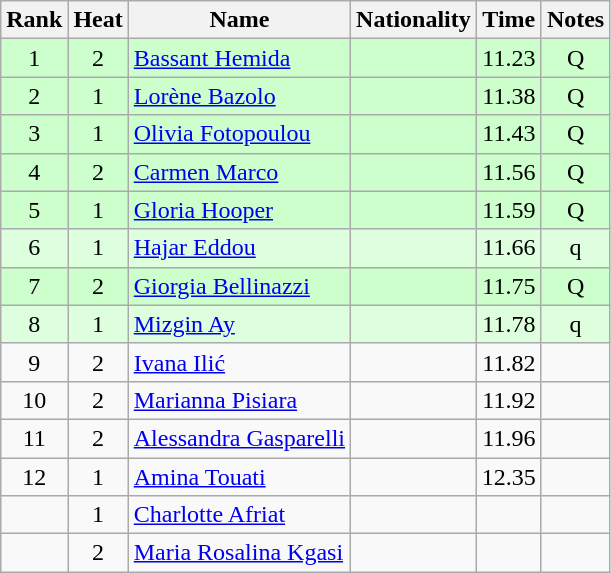<table class="wikitable sortable" style="text-align:center">
<tr>
<th>Rank</th>
<th>Heat</th>
<th>Name</th>
<th>Nationality</th>
<th>Time</th>
<th>Notes</th>
</tr>
<tr bgcolor=ccffcc>
<td>1</td>
<td>2</td>
<td align=left><a href='#'>Bassant Hemida</a></td>
<td align=left></td>
<td>11.23</td>
<td>Q</td>
</tr>
<tr bgcolor=ccffcc>
<td>2</td>
<td>1</td>
<td align=left><a href='#'>Lorène Bazolo</a></td>
<td align=left></td>
<td>11.38</td>
<td>Q</td>
</tr>
<tr bgcolor=ccffcc>
<td>3</td>
<td>1</td>
<td align=left><a href='#'>Olivia Fotopoulou</a></td>
<td align=left></td>
<td>11.43</td>
<td>Q</td>
</tr>
<tr bgcolor=ccffcc>
<td>4</td>
<td>2</td>
<td align=left><a href='#'>Carmen Marco</a></td>
<td align=left></td>
<td>11.56</td>
<td>Q</td>
</tr>
<tr bgcolor=ccffcc>
<td>5</td>
<td>1</td>
<td align=left><a href='#'>Gloria Hooper</a></td>
<td align=left></td>
<td>11.59</td>
<td>Q</td>
</tr>
<tr bgcolor=ddffdd>
<td>6</td>
<td>1</td>
<td align=left><a href='#'>Hajar Eddou</a></td>
<td align=left></td>
<td>11.66</td>
<td>q</td>
</tr>
<tr bgcolor=ccffcc>
<td>7</td>
<td>2</td>
<td align=left><a href='#'>Giorgia Bellinazzi</a></td>
<td align=left></td>
<td>11.75</td>
<td>Q</td>
</tr>
<tr bgcolor=ddffdd>
<td>8</td>
<td>1</td>
<td align=left><a href='#'>Mizgin Ay</a></td>
<td align=left></td>
<td>11.78</td>
<td>q</td>
</tr>
<tr>
<td>9</td>
<td>2</td>
<td align=left><a href='#'>Ivana Ilić</a></td>
<td align=left></td>
<td>11.82</td>
<td></td>
</tr>
<tr>
<td>10</td>
<td>2</td>
<td align=left><a href='#'>Marianna Pisiara</a></td>
<td align=left></td>
<td>11.92</td>
<td></td>
</tr>
<tr>
<td>11</td>
<td>2</td>
<td align=left><a href='#'>Alessandra Gasparelli</a></td>
<td align=left></td>
<td>11.96</td>
<td></td>
</tr>
<tr>
<td>12</td>
<td>1</td>
<td align=left><a href='#'>Amina Touati</a></td>
<td align=left></td>
<td>12.35</td>
<td></td>
</tr>
<tr>
<td></td>
<td>1</td>
<td align=left><a href='#'>Charlotte Afriat</a></td>
<td align=left></td>
<td></td>
<td></td>
</tr>
<tr>
<td></td>
<td>2</td>
<td align=left><a href='#'>Maria Rosalina Kgasi</a></td>
<td align=left></td>
<td></td>
<td></td>
</tr>
</table>
